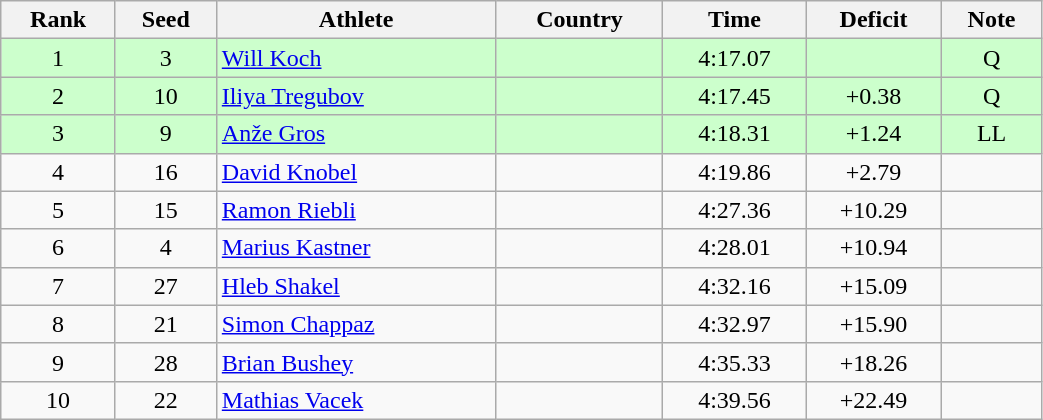<table class="wikitable sortable" style="text-align:center" width=55%>
<tr>
<th>Rank</th>
<th>Seed</th>
<th>Athlete</th>
<th>Country</th>
<th>Time</th>
<th>Deficit</th>
<th>Note</th>
</tr>
<tr bgcolor=ccffcc>
<td>1</td>
<td>3</td>
<td align=left><a href='#'>Will Koch</a></td>
<td align=left></td>
<td>4:17.07</td>
<td></td>
<td>Q</td>
</tr>
<tr bgcolor=ccffcc>
<td>2</td>
<td>10</td>
<td align=left><a href='#'>Iliya Tregubov</a></td>
<td align=left></td>
<td>4:17.45</td>
<td>+0.38</td>
<td>Q</td>
</tr>
<tr bgcolor=ccffcc>
<td>3</td>
<td>9</td>
<td align=left><a href='#'>Anže Gros</a></td>
<td align=left></td>
<td>4:18.31</td>
<td>+1.24</td>
<td>LL</td>
</tr>
<tr>
<td>4</td>
<td>16</td>
<td align=left><a href='#'>David Knobel</a></td>
<td align=left></td>
<td>4:19.86</td>
<td>+2.79</td>
<td></td>
</tr>
<tr>
<td>5</td>
<td>15</td>
<td align=left><a href='#'>Ramon Riebli</a></td>
<td align=left></td>
<td>4:27.36</td>
<td>+10.29</td>
<td></td>
</tr>
<tr>
<td>6</td>
<td>4</td>
<td align=left><a href='#'>Marius Kastner</a></td>
<td align=left></td>
<td>4:28.01</td>
<td>+10.94</td>
<td></td>
</tr>
<tr>
<td>7</td>
<td>27</td>
<td align=left><a href='#'>Hleb Shakel</a></td>
<td align=left></td>
<td>4:32.16</td>
<td>+15.09</td>
<td></td>
</tr>
<tr>
<td>8</td>
<td>21</td>
<td align=left><a href='#'>Simon Chappaz</a></td>
<td align=left></td>
<td>4:32.97</td>
<td>+15.90</td>
<td></td>
</tr>
<tr>
<td>9</td>
<td>28</td>
<td align=left><a href='#'>Brian Bushey</a></td>
<td align=left></td>
<td>4:35.33</td>
<td>+18.26</td>
<td></td>
</tr>
<tr>
<td>10</td>
<td>22</td>
<td align=left><a href='#'>Mathias Vacek</a></td>
<td align=left></td>
<td>4:39.56</td>
<td>+22.49</td>
<td></td>
</tr>
</table>
